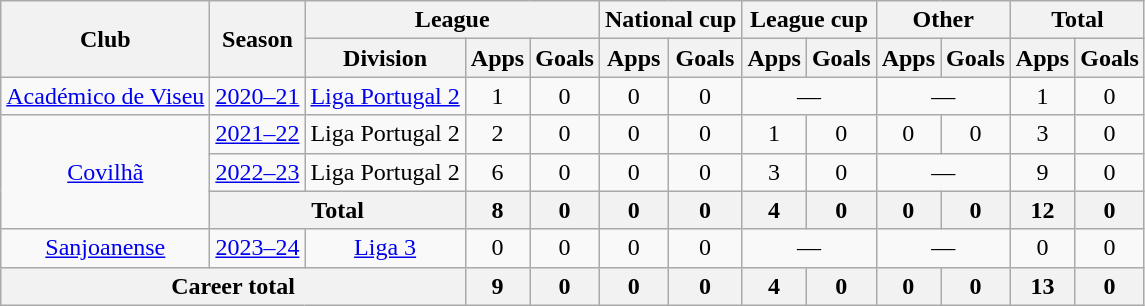<table class="wikitable" style="text-align: center">
<tr>
<th rowspan="2">Club</th>
<th rowspan="2">Season</th>
<th colspan="3">League</th>
<th colspan="2">National cup</th>
<th colspan="2">League cup</th>
<th colspan="2">Other</th>
<th colspan="2">Total</th>
</tr>
<tr>
<th>Division</th>
<th>Apps</th>
<th>Goals</th>
<th>Apps</th>
<th>Goals</th>
<th>Apps</th>
<th>Goals</th>
<th>Apps</th>
<th>Goals</th>
<th>Apps</th>
<th>Goals</th>
</tr>
<tr>
<td><a href='#'>Académico de Viseu</a></td>
<td><a href='#'>2020–21</a></td>
<td><a href='#'>Liga Portugal 2</a></td>
<td>1</td>
<td>0</td>
<td>0</td>
<td>0</td>
<td colspan="2">—</td>
<td colspan="2">—</td>
<td>1</td>
<td>0</td>
</tr>
<tr>
<td rowspan="3"><a href='#'>Covilhã</a></td>
<td><a href='#'>2021–22</a></td>
<td>Liga Portugal 2</td>
<td>2</td>
<td>0</td>
<td>0</td>
<td>0</td>
<td>1</td>
<td>0</td>
<td>0</td>
<td>0</td>
<td>3</td>
<td>0</td>
</tr>
<tr>
<td><a href='#'>2022–23</a></td>
<td>Liga Portugal 2</td>
<td>6</td>
<td>0</td>
<td>0</td>
<td>0</td>
<td>3</td>
<td>0</td>
<td colspan="2">—</td>
<td>9</td>
<td>0</td>
</tr>
<tr>
<th colspan="2">Total</th>
<th>8</th>
<th>0</th>
<th>0</th>
<th>0</th>
<th>4</th>
<th>0</th>
<th>0</th>
<th>0</th>
<th>12</th>
<th>0</th>
</tr>
<tr>
<td><a href='#'>Sanjoanense</a></td>
<td><a href='#'>2023–24</a></td>
<td><a href='#'>Liga 3</a></td>
<td>0</td>
<td>0</td>
<td>0</td>
<td>0</td>
<td colspan="2">—</td>
<td colspan="2">—</td>
<td>0</td>
<td>0</td>
</tr>
<tr>
<th colspan="3">Career total</th>
<th>9</th>
<th>0</th>
<th>0</th>
<th>0</th>
<th>4</th>
<th>0</th>
<th>0</th>
<th>0</th>
<th>13</th>
<th>0</th>
</tr>
</table>
